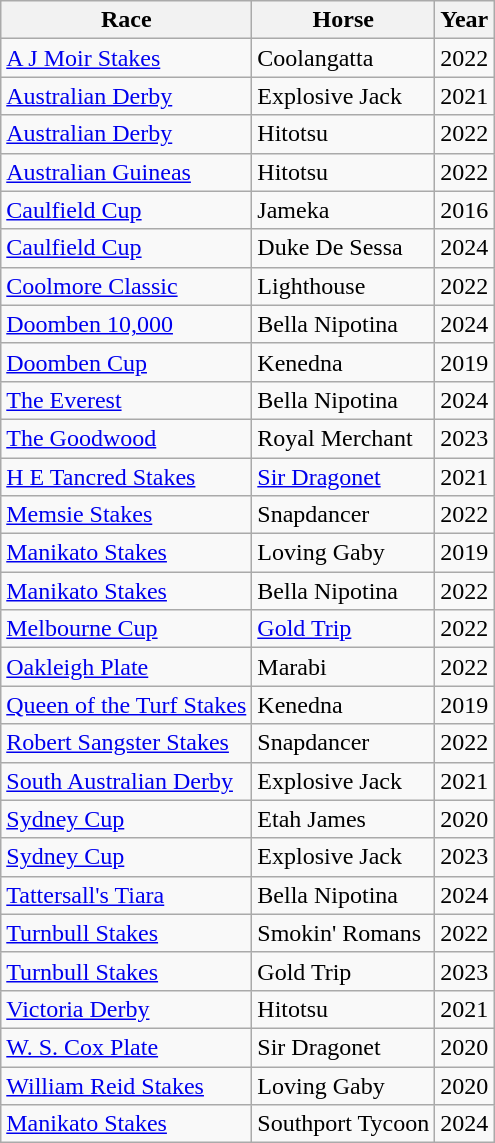<table class="sortable wikitable">
<tr>
<th>Race</th>
<th>Horse</th>
<th>Year</th>
</tr>
<tr>
<td><a href='#'>A J Moir Stakes</a></td>
<td>Coolangatta</td>
<td>2022</td>
</tr>
<tr>
<td><a href='#'>Australian Derby</a></td>
<td>Explosive Jack</td>
<td>2021</td>
</tr>
<tr>
<td><a href='#'>Australian Derby</a></td>
<td>Hitotsu</td>
<td>2022</td>
</tr>
<tr>
<td><a href='#'>Australian Guineas</a></td>
<td>Hitotsu</td>
<td>2022</td>
</tr>
<tr>
<td><a href='#'>Caulfield Cup</a></td>
<td>Jameka</td>
<td>2016</td>
</tr>
<tr>
<td><a href='#'>Caulfield Cup</a></td>
<td>Duke De Sessa</td>
<td>2024</td>
</tr>
<tr>
<td><a href='#'>Coolmore Classic</a></td>
<td>Lighthouse</td>
<td>2022</td>
</tr>
<tr>
<td><a href='#'>Doomben 10,000</a></td>
<td>Bella Nipotina</td>
<td>2024</td>
</tr>
<tr>
<td><a href='#'>Doomben Cup</a></td>
<td>Kenedna</td>
<td>2019</td>
</tr>
<tr>
<td><a href='#'>The Everest</a></td>
<td>Bella Nipotina</td>
<td>2024</td>
</tr>
<tr>
<td><a href='#'>The Goodwood</a></td>
<td>Royal Merchant</td>
<td>2023</td>
</tr>
<tr>
<td><a href='#'>H E Tancred Stakes</a></td>
<td><a href='#'>Sir Dragonet</a></td>
<td>2021</td>
</tr>
<tr>
<td><a href='#'>Memsie Stakes</a></td>
<td>Snapdancer</td>
<td>2022</td>
</tr>
<tr>
<td><a href='#'>Manikato Stakes</a></td>
<td>Loving Gaby</td>
<td>2019</td>
</tr>
<tr>
<td><a href='#'>Manikato Stakes</a></td>
<td>Bella Nipotina</td>
<td>2022</td>
</tr>
<tr>
<td><a href='#'>Melbourne Cup</a></td>
<td><a href='#'>Gold Trip</a></td>
<td>2022</td>
</tr>
<tr>
<td><a href='#'>Oakleigh Plate</a></td>
<td>Marabi</td>
<td>2022</td>
</tr>
<tr>
<td><a href='#'>Queen of the Turf Stakes</a></td>
<td>Kenedna</td>
<td>2019</td>
</tr>
<tr>
<td><a href='#'>Robert Sangster Stakes</a></td>
<td>Snapdancer</td>
<td>2022</td>
</tr>
<tr>
<td><a href='#'>South Australian Derby</a></td>
<td>Explosive Jack</td>
<td>2021</td>
</tr>
<tr>
<td><a href='#'>Sydney Cup</a></td>
<td>Etah James</td>
<td>2020</td>
</tr>
<tr>
<td><a href='#'>Sydney Cup</a></td>
<td>Explosive Jack</td>
<td>2023</td>
</tr>
<tr>
<td><a href='#'>Tattersall's Tiara</a></td>
<td>Bella Nipotina</td>
<td>2024</td>
</tr>
<tr>
<td><a href='#'>Turnbull Stakes</a></td>
<td>Smokin' Romans</td>
<td>2022</td>
</tr>
<tr>
<td><a href='#'>Turnbull Stakes</a></td>
<td>Gold Trip</td>
<td>2023</td>
</tr>
<tr>
<td><a href='#'>Victoria Derby</a></td>
<td>Hitotsu</td>
<td>2021</td>
</tr>
<tr>
<td><a href='#'>W. S. Cox Plate</a></td>
<td>Sir Dragonet</td>
<td>2020</td>
</tr>
<tr>
<td><a href='#'>William Reid Stakes</a></td>
<td>Loving Gaby</td>
<td>2020</td>
</tr>
<tr>
<td><a href='#'>Manikato Stakes</a></td>
<td>Southport Tycoon</td>
<td>2024</td>
</tr>
</table>
